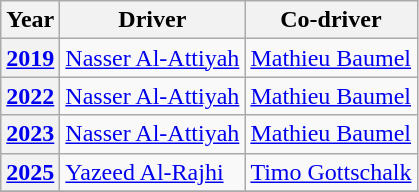<table class="wikitable" style="font-size:100%;">
<tr>
<th>Year</th>
<th>Driver</th>
<th>Co-driver</th>
</tr>
<tr>
<th><a href='#'>2019</a></th>
<td> <a href='#'>Nasser Al-Attiyah</a></td>
<td> <a href='#'>Mathieu Baumel</a></td>
</tr>
<tr>
<th><a href='#'>2022</a></th>
<td> <a href='#'>Nasser Al-Attiyah</a></td>
<td> <a href='#'>Mathieu Baumel</a></td>
</tr>
<tr>
<th><a href='#'>2023</a></th>
<td> <a href='#'>Nasser Al-Attiyah</a></td>
<td> <a href='#'>Mathieu Baumel</a></td>
</tr>
<tr>
<th><a href='#'>2025</a></th>
<td> <a href='#'>Yazeed Al-Rajhi</a></td>
<td> <a href='#'>Timo Gottschalk</a></td>
</tr>
<tr>
</tr>
</table>
